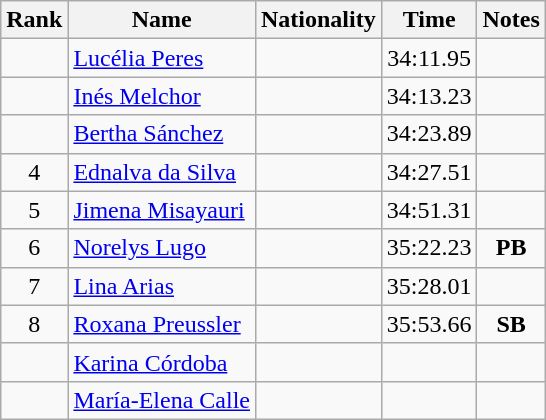<table class="wikitable sortable" style="text-align:center">
<tr>
<th>Rank</th>
<th>Name</th>
<th>Nationality</th>
<th>Time</th>
<th>Notes</th>
</tr>
<tr>
<td></td>
<td align=left><a href='#'>Lucélia Peres</a></td>
<td align=left></td>
<td>34:11.95</td>
<td></td>
</tr>
<tr>
<td></td>
<td align=left><a href='#'>Inés Melchor</a></td>
<td align=left></td>
<td>34:13.23</td>
<td></td>
</tr>
<tr>
<td></td>
<td align=left><a href='#'>Bertha Sánchez</a></td>
<td align=left></td>
<td>34:23.89</td>
<td></td>
</tr>
<tr>
<td>4</td>
<td align=left><a href='#'>Ednalva da Silva</a></td>
<td align=left></td>
<td>34:27.51</td>
<td></td>
</tr>
<tr>
<td>5</td>
<td align=left><a href='#'>Jimena Misayauri</a></td>
<td align=left></td>
<td>34:51.31</td>
<td></td>
</tr>
<tr>
<td>6</td>
<td align=left><a href='#'>Norelys Lugo</a></td>
<td align=left></td>
<td>35:22.23</td>
<td><strong>PB</strong></td>
</tr>
<tr>
<td>7</td>
<td align=left><a href='#'>Lina Arias</a></td>
<td align=left></td>
<td>35:28.01</td>
<td></td>
</tr>
<tr>
<td>8</td>
<td align=left><a href='#'>Roxana Preussler</a></td>
<td align=left></td>
<td>35:53.66</td>
<td><strong>SB</strong></td>
</tr>
<tr>
<td></td>
<td align=left><a href='#'>Karina Córdoba</a></td>
<td align=left></td>
<td></td>
<td></td>
</tr>
<tr>
<td></td>
<td align=left><a href='#'>María-Elena Calle</a></td>
<td align=left></td>
<td></td>
<td></td>
</tr>
</table>
